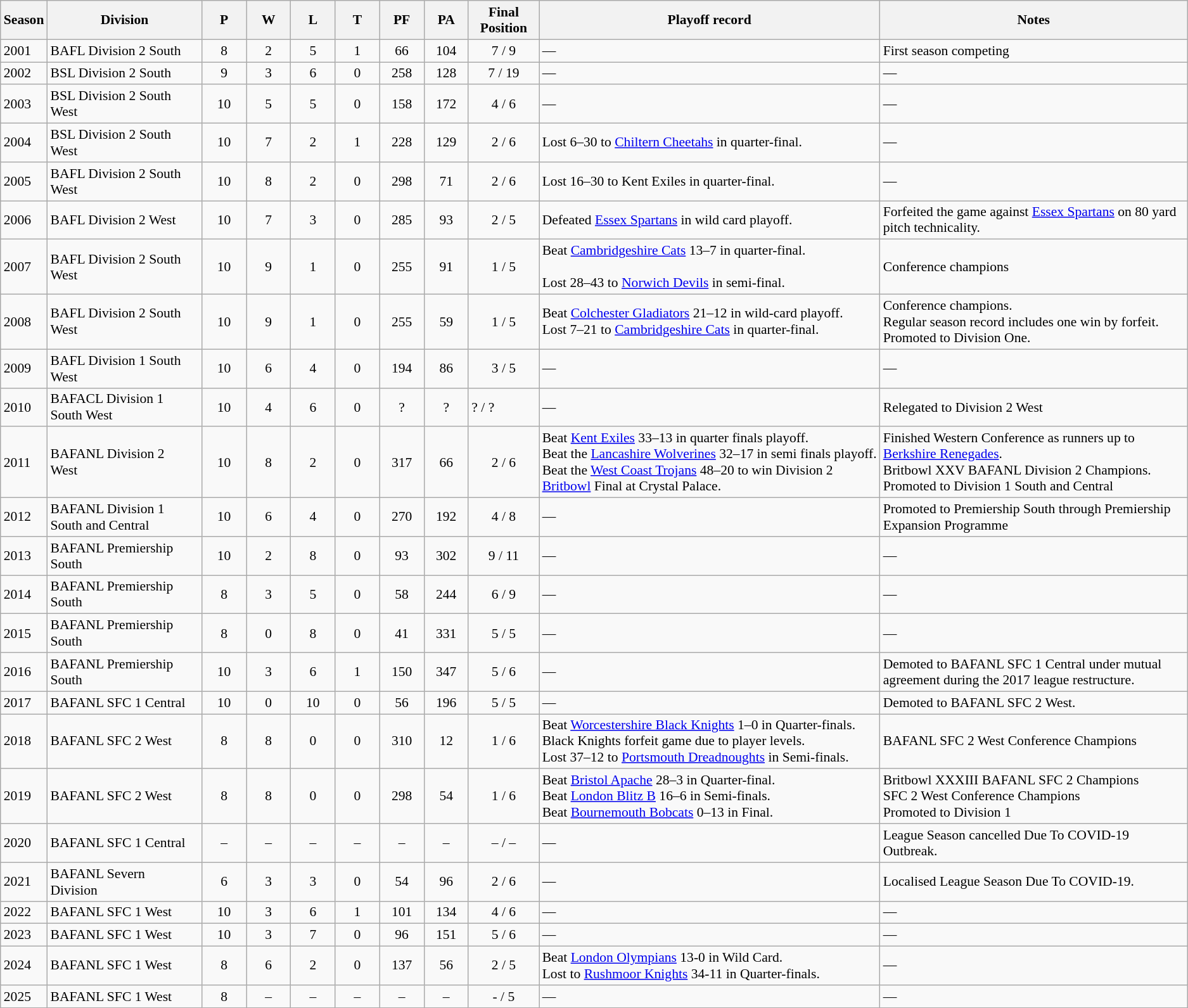<table class="wikitable" style="font-size: 90%;">
<tr>
<th>Season</th>
<th>Division</th>
<th width="40">P</th>
<th width="40">W</th>
<th width="40">L</th>
<th width="40">T</th>
<th width="40">PF</th>
<th width="40">PA</th>
<th>Final Position</th>
<th>Playoff record</th>
<th>Notes</th>
</tr>
<tr>
<td>2001</td>
<td style="padding-right:10px;">BAFL Division 2 South</td>
<td align="center">8</td>
<td align="center">2</td>
<td align="center">5</td>
<td align="center">1</td>
<td align="center">66</td>
<td align="center">104</td>
<td align="center">7 / 9</td>
<td>—</td>
<td>First season competing</td>
</tr>
<tr>
<td>2002</td>
<td style="padding-right:10px;">BSL Division 2 South</td>
<td align="center">9</td>
<td align="center">3</td>
<td align="center">6</td>
<td align="center">0</td>
<td align="center">258</td>
<td align="center">128</td>
<td align="center">7 / 19</td>
<td>—</td>
<td>—</td>
</tr>
<tr>
<td>2003</td>
<td style="padding-right:10px;">BSL Division 2 South West</td>
<td align="center">10</td>
<td align="center">5</td>
<td align="center">5</td>
<td align="center">0</td>
<td align="center">158</td>
<td align="center">172</td>
<td align="center">4 / 6</td>
<td>—</td>
<td>—</td>
</tr>
<tr>
<td>2004</td>
<td style="padding-right:10px;">BSL Division 2 South West</td>
<td align="center">10</td>
<td align="center">7</td>
<td align="center">2</td>
<td align="center">1</td>
<td align="center">228</td>
<td align="center">129</td>
<td align="center">2 / 6</td>
<td>Lost 6–30 to <a href='#'>Chiltern Cheetahs</a> in quarter-final.</td>
<td>—</td>
</tr>
<tr>
<td>2005</td>
<td style="padding-right:10px;">BAFL Division 2 South West</td>
<td align="center">10</td>
<td align="center">8</td>
<td align="center">2</td>
<td align="center">0</td>
<td align="center">298</td>
<td align="center">71</td>
<td align="center">2 / 6</td>
<td>Lost 16–30 to Kent Exiles in quarter-final.</td>
<td>—</td>
</tr>
<tr>
<td>2006</td>
<td style="padding-right:10px;">BAFL Division 2 West</td>
<td align="center">10</td>
<td align="center">7</td>
<td align="center">3</td>
<td align="center">0</td>
<td align="center">285</td>
<td align="center">93</td>
<td align="center">2 / 5</td>
<td>Defeated <a href='#'>Essex Spartans</a> in wild card playoff.</td>
<td>Forfeited the game against <a href='#'>Essex Spartans</a> on 80 yard pitch technicality.</td>
</tr>
<tr>
<td>2007</td>
<td>BAFL Division 2 South West</td>
<td align="center">10</td>
<td align="center">9</td>
<td align="center">1</td>
<td align="center">0</td>
<td align="center">255</td>
<td align="center">91</td>
<td align="center">1 / 5</td>
<td>Beat <a href='#'>Cambridgeshire Cats</a> 13–7 in quarter-final.<br><br>Lost 28–43 to <a href='#'>Norwich Devils</a> in semi-final.</td>
<td>Conference champions</td>
</tr>
<tr>
<td>2008</td>
<td>BAFL Division 2 South West</td>
<td align="center">10</td>
<td align="center">9</td>
<td align="center">1</td>
<td align="center">0</td>
<td align="center">255</td>
<td align="center">59</td>
<td align="center">1 / 5</td>
<td>Beat <a href='#'>Colchester Gladiators</a> 21–12 in wild-card playoff.<br>Lost 7–21 to <a href='#'>Cambridgeshire Cats</a> in quarter-final.</td>
<td>Conference champions.<br>Regular season record includes one win by forfeit.<br>Promoted to Division One.</td>
</tr>
<tr>
<td>2009</td>
<td>BAFL Division 1 South West</td>
<td align="center">10</td>
<td align="center">6</td>
<td align="center">4</td>
<td align="center">0</td>
<td align="center">194</td>
<td align="center">86</td>
<td align="center">3 / 5</td>
<td>—</td>
<td>—</td>
</tr>
<tr>
<td>2010</td>
<td>BAFACL Division 1 South West</td>
<td align="center">10</td>
<td align="center">4</td>
<td align="center">6</td>
<td align="center">0</td>
<td align="center">?</td>
<td align="center">?</td>
<td>? / ?</td>
<td>—</td>
<td>Relegated to Division 2 West</td>
</tr>
<tr>
<td>2011</td>
<td style="padding-right:10px;">BAFANL Division 2 West</td>
<td align="center">10</td>
<td align="center">8</td>
<td align="center">2</td>
<td align="center">0</td>
<td align="center">317</td>
<td align="center">66</td>
<td align="center">2 / 6</td>
<td>Beat <a href='#'>Kent Exiles</a> 33–13 in quarter finals playoff.<br>Beat the <a href='#'>Lancashire Wolverines</a> 32–17 in semi finals playoff.<br>Beat the <a href='#'>West Coast Trojans</a> 48–20 to win Division 2 <a href='#'>Britbowl</a> Final at Crystal Palace.</td>
<td>Finished Western Conference as runners up to <a href='#'>Berkshire Renegades</a>.<br>Britbowl XXV BAFANL Division 2 Champions.<br>Promoted to Division 1 South and Central</td>
</tr>
<tr>
<td>2012</td>
<td style="padding-right:10px;">BAFANL Division 1 South and Central</td>
<td align="center">10</td>
<td align="center">6</td>
<td align="center">4</td>
<td align="center">0</td>
<td align="center">270</td>
<td align="center">192</td>
<td align="center">4 / 8</td>
<td>—</td>
<td>Promoted to Premiership South through Premiership Expansion Programme</td>
</tr>
<tr>
<td>2013</td>
<td style="padding-right:10px;">BAFANL Premiership South</td>
<td align="center">10</td>
<td align="center">2</td>
<td align="center">8</td>
<td align="center">0</td>
<td align="center">93</td>
<td align="center">302</td>
<td align="center">9 / 11</td>
<td>—</td>
<td>—</td>
</tr>
<tr>
<td>2014</td>
<td style="padding-right:10px;">BAFANL Premiership South</td>
<td align="center">8</td>
<td align="center">3</td>
<td align="center">5</td>
<td align="center">0</td>
<td align="center">58</td>
<td align="center">244</td>
<td align="center">6 / 9</td>
<td>—</td>
<td>—</td>
</tr>
<tr>
<td>2015</td>
<td style="padding-right:10px;">BAFANL Premiership South</td>
<td align="center">8</td>
<td align="center">0</td>
<td align="center">8</td>
<td align="center">0</td>
<td align="center">41</td>
<td align="center">331</td>
<td align="center">5 / 5</td>
<td>—</td>
<td>—</td>
</tr>
<tr>
<td>2016</td>
<td style="padding-right:10px;">BAFANL Premiership South</td>
<td align="center">10</td>
<td align="center">3</td>
<td align="center">6</td>
<td align="center">1</td>
<td align="center">150</td>
<td align="center">347</td>
<td align="center">5 / 6</td>
<td>—</td>
<td>Demoted to BAFANL SFC 1 Central under mutual agreement during the 2017 league restructure.</td>
</tr>
<tr>
<td>2017</td>
<td style="padding-right:10px;">BAFANL SFC 1 Central</td>
<td align="center">10</td>
<td align="center">0</td>
<td align="center">10</td>
<td align="center">0</td>
<td align="center">56</td>
<td align="center">196</td>
<td align="center">5 / 5</td>
<td>—</td>
<td>Demoted to BAFANL SFC 2 West.</td>
</tr>
<tr>
<td>2018</td>
<td style="padding-right:10px;">BAFANL SFC 2 West</td>
<td align="center">8</td>
<td align="center">8</td>
<td align="center">0</td>
<td align="center">0</td>
<td align="center">310</td>
<td align="center">12</td>
<td align="center">1 / 6</td>
<td>Beat <a href='#'>Worcestershire Black Knights</a> 1–0 in Quarter-finals. Black Knights forfeit game due to player levels.<br>Lost 37–12 to <a href='#'>Portsmouth Dreadnoughts</a> in Semi-finals.</td>
<td>BAFANL SFC 2 West Conference Champions</td>
</tr>
<tr>
<td>2019</td>
<td style="padding-right:10px;">BAFANL SFC 2 West</td>
<td align="center">8</td>
<td align="center">8</td>
<td align="center">0</td>
<td align="center">0</td>
<td align="center">298</td>
<td align="center">54</td>
<td align="center">1 / 6</td>
<td>Beat <a href='#'>Bristol Apache</a> 28–3 in Quarter-final.<br>Beat <a href='#'>London Blitz B</a> 16–6 in Semi-finals.<br>Beat <a href='#'>Bournemouth Bobcats</a> 0–13 in Final.</td>
<td>Britbowl XXXIII BAFANL SFC 2 Champions <br> SFC 2 West Conference Champions <br> Promoted to Division 1</td>
</tr>
<tr>
<td>2020</td>
<td style="padding-right:10px;">BAFANL SFC 1 Central</td>
<td align="center">–</td>
<td align="center">–</td>
<td align="center">–</td>
<td align="center">–</td>
<td align="center">–</td>
<td align="center">–</td>
<td align="center">– / –</td>
<td>—</td>
<td>League Season cancelled Due To COVID-19 Outbreak.</td>
</tr>
<tr>
<td>2021</td>
<td style="padding-right:10px;">BAFANL Severn Division</td>
<td align="center">6</td>
<td align="center">3</td>
<td align="center">3</td>
<td align="center">0</td>
<td align="center">54</td>
<td align="center">96</td>
<td align="center">2 / 6</td>
<td>—</td>
<td>Localised League Season Due To COVID-19.</td>
</tr>
<tr>
<td>2022</td>
<td style="padding-right:10px;">BAFANL SFC 1 West</td>
<td align="center">10</td>
<td align="center">3</td>
<td align="center">6</td>
<td align="center">1</td>
<td align="center">101</td>
<td align="center">134</td>
<td align="center">4 / 6</td>
<td>—</td>
<td>—</td>
</tr>
<tr>
<td>2023</td>
<td>BAFANL SFC 1 West</td>
<td align="center">10</td>
<td align="center">3</td>
<td align="center">7</td>
<td align="center">0</td>
<td align="center">96</td>
<td align="center">151</td>
<td align="center">5 / 6</td>
<td>—</td>
<td>—</td>
</tr>
<tr>
<td>2024</td>
<td>BAFANL SFC 1 West</td>
<td align="center">8</td>
<td align="center">6</td>
<td align="center">2</td>
<td align="center">0</td>
<td align="center">137</td>
<td align="center">56</td>
<td align="center">2 / 5</td>
<td>Beat <a href='#'>London Olympians</a> 13-0 in Wild Card.<br>Lost to <a href='#'>Rushmoor Knights</a> 34-11 in Quarter-finals.</td>
<td>—</td>
</tr>
<tr>
<td>2025</td>
<td>BAFANL SFC 1 West</td>
<td align="center">8</td>
<td align="center">–</td>
<td align="center">–</td>
<td align="center">–</td>
<td align="center">–</td>
<td align="center">–</td>
<td align="center">- / 5</td>
<td>—</td>
<td>—</td>
</tr>
</table>
